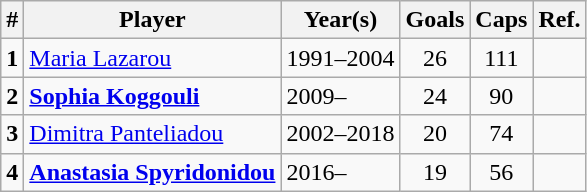<table class="wikitable sortable">
<tr>
<th width =>#</th>
<th width =>Player</th>
<th width =>Year(s)</th>
<th width =>Goals</th>
<th width =>Caps</th>
<th width =>Ref.</th>
</tr>
<tr>
<td style="text-align:center"><strong>1</strong></td>
<td><a href='#'>Maria Lazarou</a></td>
<td>1991–2004</td>
<td style="text-align:center">26</td>
<td style="text-align:center">111</td>
<td></td>
</tr>
<tr>
<td style="text-align:center"><strong>2</strong></td>
<td><strong><a href='#'>Sophia Koggouli</a></strong></td>
<td>2009–</td>
<td style="text-align:center">24</td>
<td style="text-align:center">90</td>
<td></td>
</tr>
<tr>
<td style="text-align:center"><strong>3</strong></td>
<td><a href='#'>Dimitra Panteliadou</a></td>
<td>2002–2018</td>
<td style="text-align:center">20</td>
<td style="text-align:center">74</td>
<td></td>
</tr>
<tr>
<td style="text-align:center"><strong>4</strong></td>
<td><strong><a href='#'>Anastasia Spyridonidou</a></strong></td>
<td>2016–</td>
<td style="text-align:center">19</td>
<td style="text-align:center">56</td>
<td></td>
</tr>
</table>
